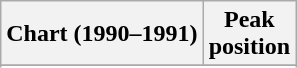<table class="wikitable sortable">
<tr>
<th align="left">Chart (1990–1991)</th>
<th align="center">Peak<br>position</th>
</tr>
<tr>
</tr>
<tr>
</tr>
</table>
